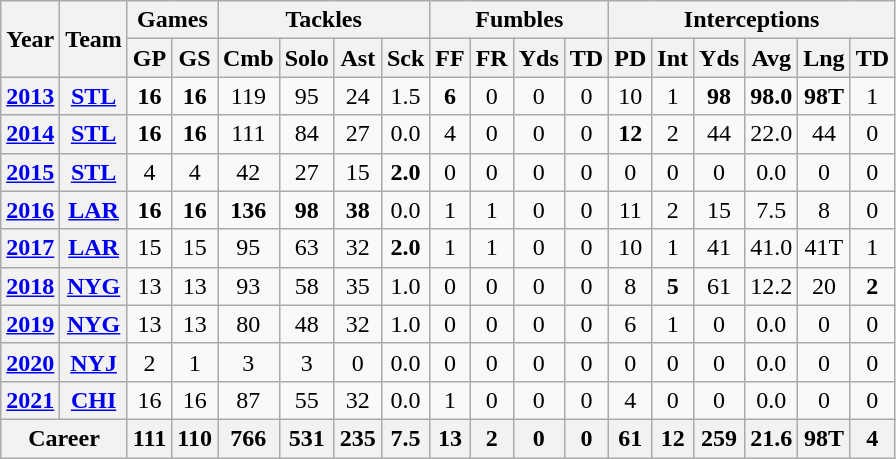<table class=wikitable style="text-align:center;">
<tr>
<th rowspan="2">Year</th>
<th rowspan="2">Team</th>
<th colspan="2">Games</th>
<th colspan="4">Tackles</th>
<th colspan="4">Fumbles</th>
<th colspan="6">Interceptions</th>
</tr>
<tr>
<th>GP</th>
<th>GS</th>
<th>Cmb</th>
<th>Solo</th>
<th>Ast</th>
<th>Sck</th>
<th>FF</th>
<th>FR</th>
<th>Yds</th>
<th>TD</th>
<th>PD</th>
<th>Int</th>
<th>Yds</th>
<th>Avg</th>
<th>Lng</th>
<th>TD</th>
</tr>
<tr>
<th><a href='#'>2013</a></th>
<th><a href='#'>STL</a></th>
<td><strong>16</strong></td>
<td><strong>16</strong></td>
<td>119</td>
<td>95</td>
<td>24</td>
<td>1.5</td>
<td><strong>6</strong></td>
<td>0</td>
<td>0</td>
<td>0</td>
<td>10</td>
<td>1</td>
<td><strong>98</strong></td>
<td><strong>98.0</strong></td>
<td><strong>98T</strong></td>
<td>1</td>
</tr>
<tr>
<th><a href='#'>2014</a></th>
<th><a href='#'>STL</a></th>
<td><strong>16</strong></td>
<td><strong>16</strong></td>
<td>111</td>
<td>84</td>
<td>27</td>
<td>0.0</td>
<td>4</td>
<td>0</td>
<td>0</td>
<td>0</td>
<td><strong>12</strong></td>
<td>2</td>
<td>44</td>
<td>22.0</td>
<td>44</td>
<td>0</td>
</tr>
<tr>
<th><a href='#'>2015</a></th>
<th><a href='#'>STL</a></th>
<td>4</td>
<td>4</td>
<td>42</td>
<td>27</td>
<td>15</td>
<td><strong>2.0</strong></td>
<td>0</td>
<td>0</td>
<td>0</td>
<td>0</td>
<td>0</td>
<td>0</td>
<td>0</td>
<td>0.0</td>
<td>0</td>
<td>0</td>
</tr>
<tr>
<th><a href='#'>2016</a></th>
<th><a href='#'>LAR</a></th>
<td><strong>16</strong></td>
<td><strong>16</strong></td>
<td><strong>136</strong></td>
<td><strong>98</strong></td>
<td><strong>38</strong></td>
<td>0.0</td>
<td>1</td>
<td>1</td>
<td>0</td>
<td>0</td>
<td>11</td>
<td>2</td>
<td>15</td>
<td>7.5</td>
<td>8</td>
<td>0</td>
</tr>
<tr>
<th><a href='#'>2017</a></th>
<th><a href='#'>LAR</a></th>
<td>15</td>
<td>15</td>
<td>95</td>
<td>63</td>
<td>32</td>
<td><strong>2.0</strong></td>
<td>1</td>
<td>1</td>
<td>0</td>
<td>0</td>
<td>10</td>
<td>1</td>
<td>41</td>
<td>41.0</td>
<td>41T</td>
<td>1</td>
</tr>
<tr>
<th><a href='#'>2018</a></th>
<th><a href='#'>NYG</a></th>
<td>13</td>
<td>13</td>
<td>93</td>
<td>58</td>
<td>35</td>
<td>1.0</td>
<td>0</td>
<td>0</td>
<td>0</td>
<td>0</td>
<td>8</td>
<td><strong>5</strong></td>
<td>61</td>
<td>12.2</td>
<td>20</td>
<td><strong>2</strong></td>
</tr>
<tr>
<th><a href='#'>2019</a></th>
<th><a href='#'>NYG</a></th>
<td>13</td>
<td>13</td>
<td>80</td>
<td>48</td>
<td>32</td>
<td>1.0</td>
<td>0</td>
<td>0</td>
<td>0</td>
<td>0</td>
<td>6</td>
<td>1</td>
<td>0</td>
<td>0.0</td>
<td>0</td>
<td>0</td>
</tr>
<tr>
<th><a href='#'>2020</a></th>
<th><a href='#'>NYJ</a></th>
<td>2</td>
<td>1</td>
<td>3</td>
<td>3</td>
<td>0</td>
<td>0.0</td>
<td>0</td>
<td>0</td>
<td>0</td>
<td>0</td>
<td>0</td>
<td>0</td>
<td>0</td>
<td>0.0</td>
<td>0</td>
<td>0</td>
</tr>
<tr>
<th><a href='#'>2021</a></th>
<th><a href='#'>CHI</a></th>
<td>16</td>
<td>16</td>
<td>87</td>
<td>55</td>
<td>32</td>
<td>0.0</td>
<td>1</td>
<td>0</td>
<td>0</td>
<td>0</td>
<td>4</td>
<td>0</td>
<td>0</td>
<td>0.0</td>
<td>0</td>
<td>0</td>
</tr>
<tr>
<th colspan="2">Career</th>
<th>111</th>
<th>110</th>
<th>766</th>
<th>531</th>
<th>235</th>
<th>7.5</th>
<th>13</th>
<th>2</th>
<th>0</th>
<th>0</th>
<th>61</th>
<th>12</th>
<th>259</th>
<th>21.6</th>
<th>98T</th>
<th>4</th>
</tr>
</table>
